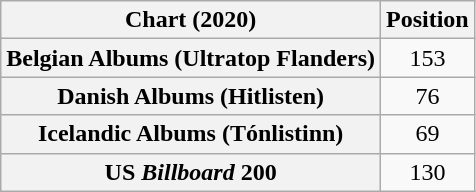<table class="wikitable sortable plainrowheaders" style="text-align:center">
<tr>
<th scope="col">Chart (2020)</th>
<th scope="col">Position</th>
</tr>
<tr>
<th scope="row">Belgian Albums (Ultratop Flanders)</th>
<td>153</td>
</tr>
<tr>
<th scope="row">Danish Albums (Hitlisten)</th>
<td>76</td>
</tr>
<tr>
<th scope="row">Icelandic Albums (Tónlistinn)</th>
<td>69</td>
</tr>
<tr>
<th scope="row">US <em>Billboard</em> 200</th>
<td>130</td>
</tr>
</table>
